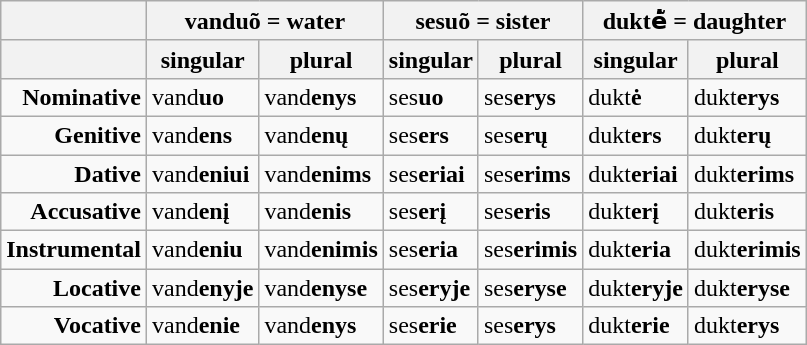<table class="wikitable">
<tr>
<th> </th>
<th colspan=2>vanduõ = water</th>
<th colspan=2>sesuõ = sister</th>
<th colspan=2>duktė̃ = daughter</th>
</tr>
<tr>
<th> </th>
<th>singular</th>
<th>plural</th>
<th>singular</th>
<th>plural</th>
<th>singular</th>
<th>plural</th>
</tr>
<tr>
<td align="right"><strong>Nominative</strong></td>
<td>vand<strong>uo</strong></td>
<td>vand<strong>enys</strong></td>
<td>ses<strong>uo</strong></td>
<td>ses<strong>erys</strong></td>
<td>dukt<strong>ė</strong></td>
<td>dukt<strong>erys</strong></td>
</tr>
<tr>
<td align="right"><strong>Genitive</strong></td>
<td>vand<strong>ens</strong></td>
<td>vand<strong>enų</strong></td>
<td>ses<strong>ers</strong></td>
<td>ses<strong>erų</strong></td>
<td>dukt<strong>ers</strong></td>
<td>dukt<strong>erų</strong></td>
</tr>
<tr>
<td align="right"><strong>Dative</strong></td>
<td>vand<strong>eniui</strong></td>
<td>vand<strong>enims</strong></td>
<td>ses<strong>eriai</strong></td>
<td>ses<strong>erims</strong></td>
<td>dukt<strong>eriai</strong></td>
<td>dukt<strong>erims</strong></td>
</tr>
<tr>
<td align="right"><strong>Accusative</strong></td>
<td>vand<strong>enį</strong></td>
<td>vand<strong>enis</strong></td>
<td>ses<strong>erį</strong></td>
<td>ses<strong>eris</strong></td>
<td>dukt<strong>erį</strong></td>
<td>dukt<strong>eris</strong></td>
</tr>
<tr>
<td align="right"><strong>Instrumental</strong></td>
<td>vand<strong>eniu</strong></td>
<td>vand<strong>enimis</strong></td>
<td>ses<strong>eria</strong></td>
<td>ses<strong>erimis</strong></td>
<td>dukt<strong>eria</strong></td>
<td>dukt<strong>erimis</strong></td>
</tr>
<tr>
<td align="right"><strong>Locative</strong></td>
<td>vand<strong>enyje</strong></td>
<td>vand<strong>enyse</strong></td>
<td>ses<strong>eryje</strong></td>
<td>ses<strong>eryse</strong></td>
<td>dukt<strong>eryje</strong></td>
<td>dukt<strong>eryse</strong></td>
</tr>
<tr>
<td align="right"><strong>Vocative</strong></td>
<td>vand<strong>enie</strong></td>
<td>vand<strong>enys</strong></td>
<td>ses<strong>erie</strong></td>
<td>ses<strong>erys</strong></td>
<td>dukt<strong>erie</strong></td>
<td>dukt<strong>erys</strong></td>
</tr>
</table>
